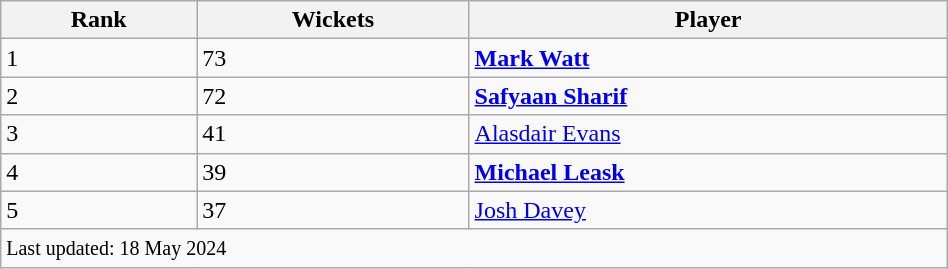<table class="wikitable" style="width:50%;">
<tr>
<th>Rank</th>
<th>Wickets</th>
<th>Player</th>
</tr>
<tr>
<td>1</td>
<td>73</td>
<td><strong><a href='#'>Mark Watt</a></strong></td>
</tr>
<tr>
<td>2</td>
<td>72</td>
<td><strong><a href='#'>Safyaan Sharif</a></strong></td>
</tr>
<tr>
<td>3</td>
<td>41</td>
<td><a href='#'>Alasdair Evans</a></td>
</tr>
<tr>
<td>4</td>
<td>39</td>
<td><strong><a href='#'>Michael Leask</a></strong></td>
</tr>
<tr>
<td>5</td>
<td>37</td>
<td><a href='#'>Josh Davey</a></td>
</tr>
<tr>
<td colspan=5><small>Last updated: 18 May 2024</small></td>
</tr>
</table>
